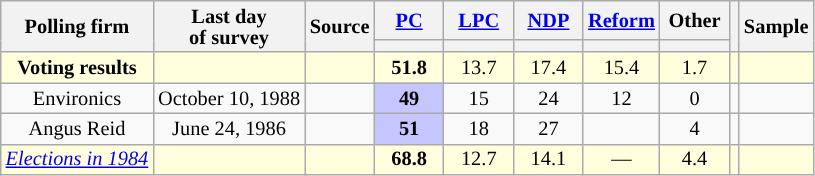<table class="wikitable mw-collapsible mw-collapsed" style="text-align:center;font-size:85%;line-height:14px;">
<tr>
<th rowspan="2">Polling firm</th>
<th rowspan="2">Last day <br>of survey</th>
<th rowspan="2">Source</th>
<th class="unsortable" style="width:40px;"><a href='#'>PC</a></th>
<th class="unsortable" style="width:40px;"><a href='#'>LPC</a></th>
<th class="unsortable" style="width:40px;"><a href='#'>NDP</a></th>
<th class="unsortable" style="width:40px;"><a href='#'>Reform</a></th>
<th class="unsortable" style="width:40px;">Other</th>
<th rowspan="2"></th>
<th rowspan="2">Sample</th>
</tr>
<tr style="line-height:5px;">
<th style="background:"></th>
<th style="background:"></th>
<th style="background:"></th>
<th style="background:"></th>
<th style="background:"></th>
</tr>
<tr style="background:#ffd;">
<td><strong>Voting results</strong></td>
<td></td>
<td></td>
<td><strong>51.8</strong></td>
<td>13.7</td>
<td>17.4</td>
<td>15.4</td>
<td>1.7</td>
<td></td>
<td></td>
</tr>
<tr>
<td>Environics</td>
<td>October 10, 1988</td>
<td></td>
<td style="background:#C6C6FF"><strong>49</strong></td>
<td>15</td>
<td>24</td>
<td>12</td>
<td>0</td>
<td></td>
<td></td>
</tr>
<tr>
<td>Angus Reid</td>
<td>June 24, 1986</td>
<td></td>
<td style="background:#C6C6FF"><strong>51</strong></td>
<td>18</td>
<td>27</td>
<td></td>
<td>4</td>
<td></td>
<td></td>
</tr>
<tr style="background:#ffd;">
<td><em><a href='#'>Elections in 1984</a></em></td>
<td></td>
<td></td>
<td><strong>68.8</strong></td>
<td>12.7</td>
<td>14.1</td>
<td>—</td>
<td>4.4</td>
<td></td>
<td></td>
</tr>
</table>
